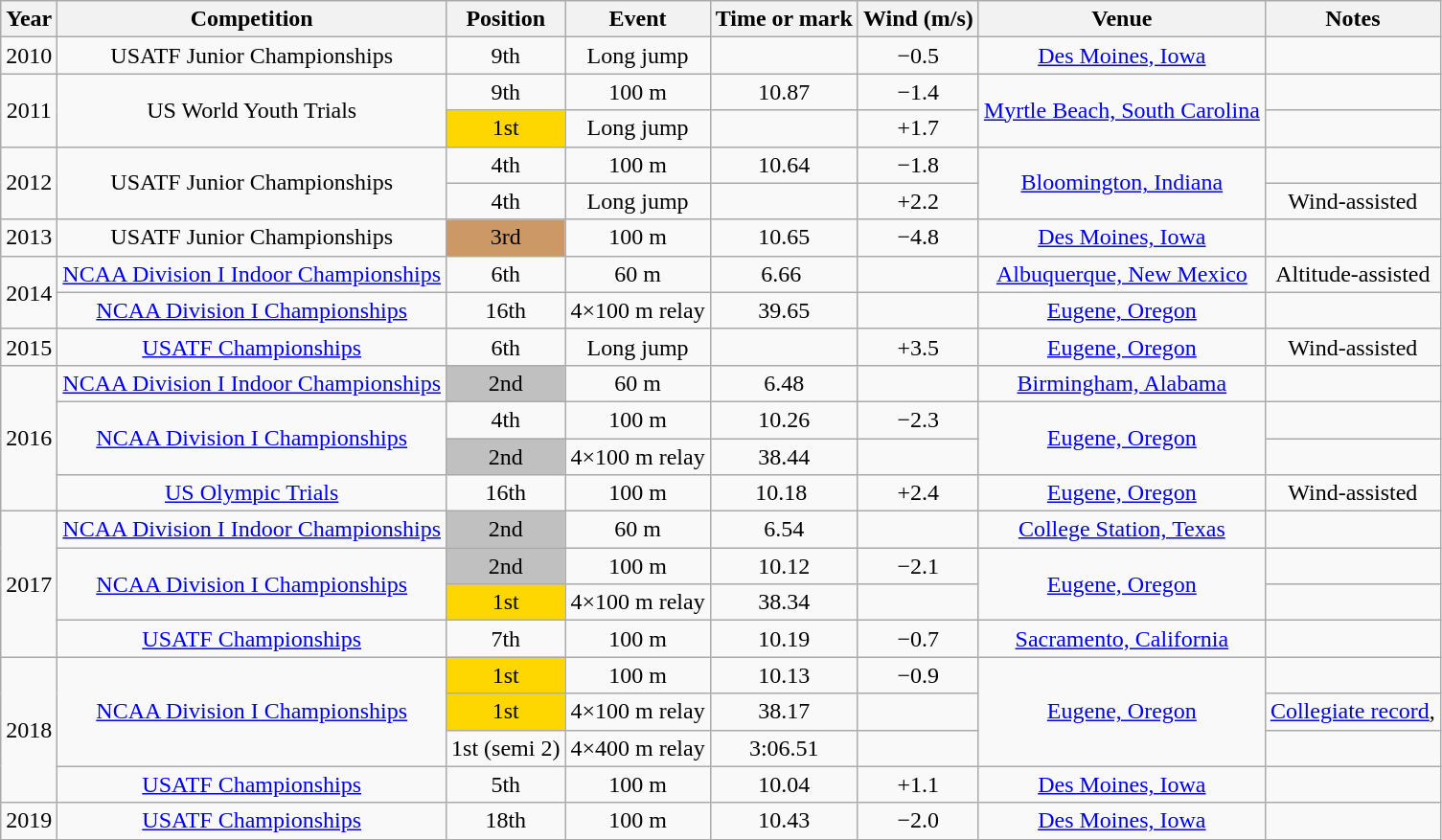<table class="wikitable sortable" style=text-align:center>
<tr>
<th>Year</th>
<th>Competition</th>
<th>Position</th>
<th>Event</th>
<th>Time or mark</th>
<th>Wind (m/s)</th>
<th>Venue</th>
<th>Notes</th>
</tr>
<tr>
<td>2010</td>
<td>USATF Junior Championships</td>
<td>9th</td>
<td>Long jump</td>
<td data-sort-value="Long jump 6.62"></td>
<td>−0.5</td>
<td><a href='#'>Des Moines, Iowa</a></td>
<td></td>
</tr>
<tr>
<td rowspan=2>2011</td>
<td rowspan=2>US World Youth Trials</td>
<td>9th</td>
<td>100 m</td>
<td>10.87</td>
<td>−1.4</td>
<td rowspan=2><a href='#'>Myrtle Beach, South Carolina</a></td>
<td></td>
</tr>
<tr>
<td bgcolor=gold>1st</td>
<td>Long jump</td>
<td data-sort-value="Long jump 7.37"></td>
<td>+1.7</td>
<td></td>
</tr>
<tr>
<td rowspan=2>2012</td>
<td rowspan=2>USATF Junior Championships</td>
<td>4th</td>
<td>100 m</td>
<td>10.64</td>
<td>−1.8</td>
<td rowspan=2><a href='#'>Bloomington, Indiana</a></td>
<td></td>
</tr>
<tr>
<td>4th</td>
<td>Long jump</td>
<td data-sort-value="Long jump 7.48"> </td>
<td>+2.2</td>
<td>Wind-assisted</td>
</tr>
<tr>
<td>2013</td>
<td>USATF Junior Championships</td>
<td bgcolor=cc9966>3rd</td>
<td>100 m</td>
<td>10.65</td>
<td>−4.8</td>
<td><a href='#'>Des Moines, Iowa</a></td>
<td></td>
</tr>
<tr>
<td rowspan=2>2014</td>
<td><a href='#'>NCAA Division I Indoor Championships</a></td>
<td>6th</td>
<td>60 m</td>
<td>6.66 </td>
<td></td>
<td><a href='#'>Albuquerque, New Mexico</a></td>
<td>Altitude-assisted</td>
</tr>
<tr>
<td><a href='#'>NCAA Division I Championships</a></td>
<td>16th</td>
<td data-sort-value="400 relay">4×100 m relay</td>
<td>39.65</td>
<td></td>
<td><a href='#'>Eugene, Oregon</a></td>
<td></td>
</tr>
<tr>
<td>2015</td>
<td><a href='#'>USATF Championships</a></td>
<td>6th</td>
<td>Long jump</td>
<td data-sort-value="Long jump 8.17"> </td>
<td>+3.5</td>
<td><a href='#'>Eugene, Oregon</a></td>
<td>Wind-assisted</td>
</tr>
<tr>
<td rowspan=4>2016</td>
<td><a href='#'>NCAA Division I Indoor Championships</a></td>
<td bgcolor=silver>2nd</td>
<td>60 m</td>
<td>6.48</td>
<td></td>
<td><a href='#'>Birmingham, Alabama</a></td>
<td></td>
</tr>
<tr>
<td rowspan=2><a href='#'>NCAA Division I Championships</a></td>
<td>4th</td>
<td>100 m</td>
<td>10.26</td>
<td>−2.3</td>
<td rowspan=2><a href='#'>Eugene, Oregon</a></td>
<td></td>
</tr>
<tr>
<td bgcolor=silver>2nd</td>
<td data-sort-value="400 relay">4×100 m relay</td>
<td>38.44</td>
<td></td>
<td></td>
</tr>
<tr>
<td><a href='#'>US Olympic Trials</a></td>
<td>16th</td>
<td>100 m</td>
<td>10.18 </td>
<td>+2.4</td>
<td><a href='#'>Eugene, Oregon</a></td>
<td>Wind-assisted</td>
</tr>
<tr>
<td rowspan=4>2017</td>
<td><a href='#'>NCAA Division I Indoor Championships</a></td>
<td bgcolor=silver>2nd</td>
<td>60 m</td>
<td>6.54</td>
<td></td>
<td><a href='#'>College Station, Texas</a></td>
<td></td>
</tr>
<tr>
<td rowspan=2><a href='#'>NCAA Division I Championships</a></td>
<td bgcolor=silver>2nd</td>
<td>100 m</td>
<td>10.12</td>
<td>−2.1</td>
<td rowspan=2><a href='#'>Eugene, Oregon</a></td>
<td></td>
</tr>
<tr>
<td bgcolor=gold>1st</td>
<td data-sort-value="400 relay">4×100 m relay</td>
<td>38.34</td>
<td></td>
<td></td>
</tr>
<tr>
<td><a href='#'>USATF Championships</a></td>
<td>7th</td>
<td>100 m</td>
<td>10.19</td>
<td>−0.7</td>
<td><a href='#'>Sacramento, California</a></td>
<td></td>
</tr>
<tr>
<td rowspan=4>2018</td>
<td rowspan=3><a href='#'>NCAA Division I Championships</a></td>
<td bgcolor=gold>1st</td>
<td>100 m</td>
<td>10.13</td>
<td>−0.9</td>
<td rowspan=3><a href='#'>Eugene, Oregon</a></td>
<td></td>
</tr>
<tr>
<td bgcolor=gold>1st</td>
<td data-sort-value="400 relay">4×100 m relay</td>
<td>38.17</td>
<td></td>
<td><a href='#'>Collegiate record</a>, </td>
</tr>
<tr>
<td data-sort-value=5>1st (semi 2)</td>
<td data-sort-value="1600 relay">4×400 m relay</td>
<td data-sort-value=186.51>3:06.51</td>
<td></td>
<td></td>
</tr>
<tr>
<td><a href='#'>USATF Championships</a></td>
<td>5th</td>
<td>100 m</td>
<td>10.04</td>
<td>+1.1</td>
<td><a href='#'>Des Moines, Iowa</a></td>
<td></td>
</tr>
<tr>
<td>2019</td>
<td><a href='#'>USATF Championships</a></td>
<td>18th</td>
<td>100 m</td>
<td>10.43</td>
<td>−2.0</td>
<td><a href='#'>Des Moines, Iowa</a></td>
<td></td>
</tr>
</table>
